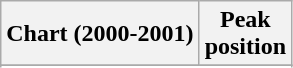<table class="wikitable sortable plainrowheaders">
<tr>
<th>Chart (2000-2001)</th>
<th>Peak<br>position</th>
</tr>
<tr>
</tr>
<tr>
</tr>
<tr>
</tr>
<tr>
</tr>
<tr>
</tr>
</table>
